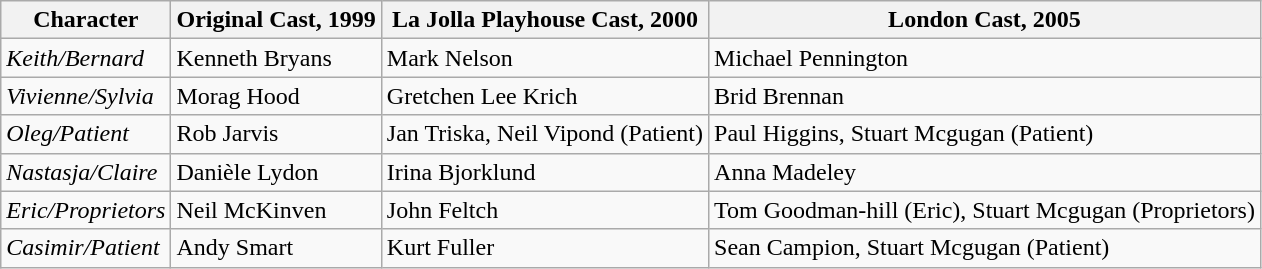<table class="wikitable">
<tr>
<th>Character</th>
<th>Original Cast, 1999</th>
<th>La Jolla Playhouse Cast, 2000</th>
<th>London Cast, 2005</th>
</tr>
<tr>
<td><em>Keith/Bernard</em></td>
<td>Kenneth Bryans</td>
<td>Mark Nelson</td>
<td>Michael Pennington</td>
</tr>
<tr>
<td><em>Vivienne/Sylvia</em></td>
<td>Morag Hood</td>
<td>Gretchen Lee Krich</td>
<td>Brid Brennan</td>
</tr>
<tr>
<td><em>Oleg/Patient</em></td>
<td>Rob Jarvis</td>
<td>Jan Triska, Neil Vipond (Patient)</td>
<td>Paul Higgins, Stuart Mcgugan (Patient)</td>
</tr>
<tr>
<td><em>Nastasja/Claire</em></td>
<td>Danièle Lydon</td>
<td>Irina Bjorklund</td>
<td>Anna Madeley</td>
</tr>
<tr>
<td><em>Eric/Proprietors</em></td>
<td>Neil McKinven</td>
<td>John Feltch</td>
<td>Tom Goodman-hill (Eric), Stuart Mcgugan (Proprietors)</td>
</tr>
<tr>
<td><em>Casimir/Patient</em></td>
<td>Andy Smart</td>
<td>Kurt Fuller</td>
<td>Sean Campion, Stuart Mcgugan (Patient)</td>
</tr>
</table>
